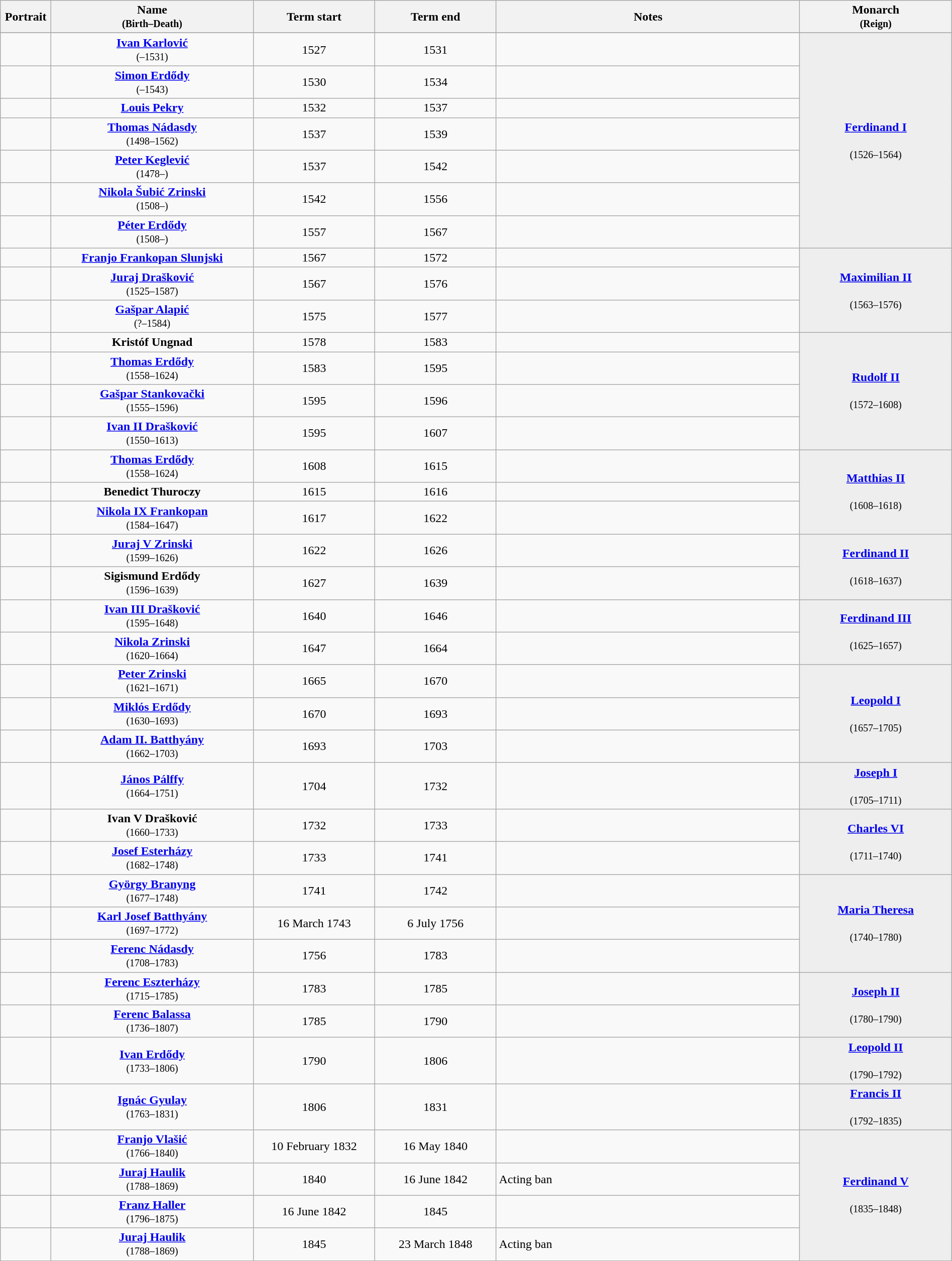<table class="wikitable" style="text-align:center" width=100%>
<tr>
<th width=5%>Portrait</th>
<th width=20%>Name<small><br>(Birth–Death)</small></th>
<th width=12%>Term start</th>
<th width=12%>Term end</th>
<th width=30%>Notes</th>
<th width=15%>Monarch<br><small>(Reign)</small></th>
</tr>
<tr>
</tr>
<tr>
<td></td>
<td><strong><a href='#'>Ivan Karlović</a></strong><br><small>(–1531)</small></td>
<td>1527</td>
<td>1531</td>
<td></td>
<td rowspan="7" bgcolor="#EEEEEE"><strong><a href='#'>Ferdinand I</a></strong><br><br><small>(1526–1564)</small></td>
</tr>
<tr>
<td></td>
<td><strong><a href='#'>Simon Erdődy</a></strong><br><small>(–1543)</small></td>
<td>1530</td>
<td>1534</td>
<td></td>
</tr>
<tr>
<td></td>
<td><strong><a href='#'>Louis Pekry</a></strong></td>
<td>1532</td>
<td>1537</td>
<td></td>
</tr>
<tr>
<td></td>
<td><strong><a href='#'>Thomas Nádasdy</a></strong><br><small>(1498–1562)</small></td>
<td>1537</td>
<td>1539</td>
<td></td>
</tr>
<tr>
<td></td>
<td><strong><a href='#'>Peter Keglević</a></strong> <br><small>(1478–)</small></td>
<td>1537</td>
<td>1542</td>
<td></td>
</tr>
<tr>
<td></td>
<td><strong><a href='#'>Nikola Šubić Zrinski</a></strong><br><small>(1508–)</small></td>
<td>1542</td>
<td>1556</td>
<td></td>
</tr>
<tr>
<td></td>
<td><strong><a href='#'>Péter Erdődy</a></strong><br><small>(1508–)</small></td>
<td>1557</td>
<td>1567</td>
<td></td>
</tr>
<tr>
<td></td>
<td><strong><a href='#'>Franjo Frankopan Slunjski</a></strong></td>
<td>1567</td>
<td>1572</td>
<td></td>
<td bgcolor=#EEEEEE rowspan="3"><strong><a href='#'>Maximilian II</a></strong><br><br><small>(1563–1576)</small></td>
</tr>
<tr>
<td></td>
<td><strong><a href='#'>Juraj Drašković</a></strong><br><small>(1525–1587)</small></td>
<td>1567</td>
<td>1576</td>
<td></td>
</tr>
<tr>
<td></td>
<td><strong><a href='#'>Gašpar Alapić</a></strong><br><small>(?–1584)</small></td>
<td>1575</td>
<td>1577</td>
<td></td>
</tr>
<tr>
<td></td>
<td><strong>Kristóf Ungnad</strong></td>
<td>1578</td>
<td>1583</td>
<td></td>
<td bgcolor=#EEEEEE rowspan="4"><strong><a href='#'>Rudolf II</a></strong><br><br><small>(1572–1608)</small></td>
</tr>
<tr>
<td></td>
<td><strong><a href='#'>Thomas Erdődy</a></strong> <br><small>(1558–1624)</small></td>
<td>1583</td>
<td>1595</td>
<td></td>
</tr>
<tr>
<td></td>
<td><strong><a href='#'>Gašpar Stankovački</a></strong><br><small>(1555–1596)</small></td>
<td>1595</td>
<td>1596</td>
<td></td>
</tr>
<tr>
<td></td>
<td><strong><a href='#'>Ivan II Drašković</a></strong><br><small>(1550–1613)</small></td>
<td>1595</td>
<td>1607</td>
<td></td>
</tr>
<tr>
<td></td>
<td><strong><a href='#'>Thomas Erdődy</a></strong><br><small>(1558–1624)</small></td>
<td>1608</td>
<td>1615</td>
<td></td>
<td bgcolor=#EEEEEE rowspan="3"><strong><a href='#'>Matthias II</a></strong><br><br><small>(1608–1618)</small></td>
</tr>
<tr>
<td></td>
<td><strong>Benedict Thuroczy</strong><br></td>
<td>1615</td>
<td>1616</td>
<td></td>
</tr>
<tr>
<td></td>
<td><strong><a href='#'>Nikola IX Frankopan</a></strong><br><small>(1584–1647)</small></td>
<td>1617</td>
<td>1622</td>
<td></td>
</tr>
<tr>
<td></td>
<td><strong><a href='#'>Juraj V Zrinski</a></strong><br><small>(1599–1626)</small></td>
<td>1622</td>
<td>1626</td>
<td></td>
<td bgcolor=#EEEEEE rowspan="2"><strong><a href='#'>Ferdinand II</a></strong><br><br><small>(1618–1637)</small></td>
</tr>
<tr>
<td></td>
<td><strong>Sigismund Erdődy</strong><br><small>(1596–1639)</small></td>
<td>1627</td>
<td>1639</td>
<td></td>
</tr>
<tr>
<td><br></td>
<td><strong><a href='#'>Ivan III Drašković</a></strong><br><small>(1595–1648)</small></td>
<td>1640</td>
<td>1646</td>
<td></td>
<td bgcolor=#EEEEEE rowspan="2"><strong><a href='#'>Ferdinand III</a></strong><br><br><small>(1625–1657)</small></td>
</tr>
<tr>
<td><br></td>
<td><strong><a href='#'>Nikola Zrinski</a></strong> <br><small>(1620–1664)</small></td>
<td>1647</td>
<td>1664</td>
<td></td>
</tr>
<tr>
<td></td>
<td><strong><a href='#'>Peter Zrinski</a></strong><br><small>(1621–1671)</small></td>
<td>1665</td>
<td>1670</td>
<td></td>
<td rowspan="3" bgcolor="#EEEEEE"><strong><a href='#'>Leopold I</a></strong><br><br><small>(1657–1705)</small></td>
</tr>
<tr>
<td></td>
<td><strong><a href='#'>Miklós Erdődy</a></strong><br><small>(1630–1693)</small></td>
<td>1670</td>
<td>1693</td>
<td></td>
</tr>
<tr>
<td></td>
<td><strong><a href='#'>Adam II. Batthyány</a></strong><br><small>(1662–1703)</small></td>
<td>1693</td>
<td>1703</td>
<td></td>
</tr>
<tr>
<td></td>
<td><strong><a href='#'>János Pálffy</a></strong><br><small>(1664–1751)</small></td>
<td>1704</td>
<td>1732</td>
<td></td>
<td bgcolor=#EEEEEE rowspan="1"><strong><a href='#'>Joseph I</a></strong><br><br><small>(1705–1711)</small></td>
</tr>
<tr>
<td></td>
<td><strong>Ivan V Drašković</strong><br><small>(1660–1733)</small></td>
<td>1732</td>
<td>1733</td>
<td></td>
<td rowspan="2" bgcolor="#EEEEEE"><strong><a href='#'>Charles VI</a></strong><br><br><small>(1711–1740)</small></td>
</tr>
<tr>
<td></td>
<td><strong><a href='#'>Josef Esterházy</a></strong><br><small>(1682–1748)</small></td>
<td>1733</td>
<td>1741</td>
<td></td>
</tr>
<tr>
<td></td>
<td><strong><a href='#'>György Branyng</a></strong><br><small>(1677–1748)</small></td>
<td>1741</td>
<td>1742</td>
<td></td>
<td bgcolor=#EEEEEE rowspan="3"><strong><a href='#'>Maria Theresa</a></strong><br><br><small>(1740–1780)</small></td>
</tr>
<tr>
<td></td>
<td><strong><a href='#'>Karl Josef Batthyány</a></strong> <br><small>(1697–1772)</small></td>
<td>16 March 1743</td>
<td>6 July 1756</td>
<td></td>
</tr>
<tr>
<td></td>
<td><strong><a href='#'>Ferenc Nádasdy</a></strong><br><small>(1708–1783)</small></td>
<td>1756</td>
<td>1783</td>
<td></td>
</tr>
<tr>
<td></td>
<td><strong><a href='#'>Ferenc Eszterházy</a></strong><br><small>(1715–1785)</small></td>
<td>1783</td>
<td>1785</td>
<td></td>
<td bgcolor=#EEEEEE rowspan="2"><strong><a href='#'>Joseph II</a></strong><br><br><small>(1780–1790)</small></td>
</tr>
<tr>
<td></td>
<td><strong><a href='#'>Ferenc Balassa</a></strong> <br><small>(1736–1807)</small></td>
<td>1785</td>
<td>1790</td>
<td></td>
</tr>
<tr>
<td></td>
<td><a href='#'><strong>Ivan Erdődy</strong></a><br><small>(1733–1806)</small></td>
<td>1790</td>
<td>1806</td>
<td></td>
<td bgcolor=#EEEEEE rowspan="1"><strong><a href='#'>Leopold II</a></strong><br><br><small>(1790–1792)</small></td>
</tr>
<tr>
<td></td>
<td><strong><a href='#'>Ignác Gyulay</a></strong><br><small>(1763–1831)</small></td>
<td>1806</td>
<td>1831</td>
<td></td>
<td bgcolor=#EEEEEE rowspan="1"><strong><a href='#'>Francis II</a></strong><br><br><small>(1792–1835)</small></td>
</tr>
<tr>
<td></td>
<td><strong><a href='#'>Franjo Vlašić</a></strong><br><small>(1766–1840)</small></td>
<td>10 February 1832</td>
<td>16 May 1840</td>
<td></td>
<td rowspan="4" bgcolor="#EEEEEE"><a href='#'><strong>Ferdinand V</strong></a><br><br><small>(1835–1848)</small></td>
</tr>
<tr>
<td></td>
<td><strong><a href='#'>Juraj Haulik</a></strong><br><small>(1788–1869)</small></td>
<td>1840</td>
<td>16 June 1842</td>
<td align="left">Acting ban</td>
</tr>
<tr>
<td></td>
<td><strong><a href='#'>Franz Haller</a></strong><br><small>(1796–1875)</small></td>
<td>16 June 1842</td>
<td>1845</td>
<td></td>
</tr>
<tr>
<td></td>
<td><strong><a href='#'>Juraj Haulik</a></strong><br><small>(1788–1869)</small></td>
<td>1845</td>
<td>23 March 1848</td>
<td align="left">Acting ban</td>
</tr>
</table>
